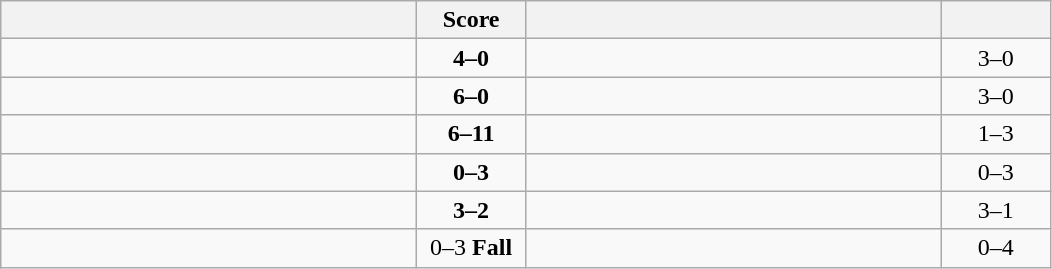<table class="wikitable" style="text-align: center; ">
<tr>
<th align="right" width="270"></th>
<th width="65">Score</th>
<th align="left" width="270"></th>
<th width="65"></th>
</tr>
<tr>
<td align="left"><strong></strong></td>
<td><strong>4–0</strong></td>
<td align="left"></td>
<td>3–0 <strong></strong></td>
</tr>
<tr>
<td align="left"><strong></strong></td>
<td><strong>6–0</strong></td>
<td align="left"></td>
<td>3–0 <strong></strong></td>
</tr>
<tr>
<td align="left"></td>
<td><strong>6–11</strong></td>
<td align="left"><strong></strong></td>
<td>1–3 <strong></strong></td>
</tr>
<tr>
<td align="left"></td>
<td><strong>0–3</strong></td>
<td align="left"><strong></strong></td>
<td>0–3 <strong></strong></td>
</tr>
<tr>
<td align="left"><strong></strong></td>
<td><strong>3–2</strong></td>
<td align="left"></td>
<td>3–1 <strong></strong></td>
</tr>
<tr>
<td align="left"></td>
<td>0–3 <strong>Fall</strong></td>
<td align="left"><strong></strong></td>
<td>0–4 <strong></strong></td>
</tr>
</table>
